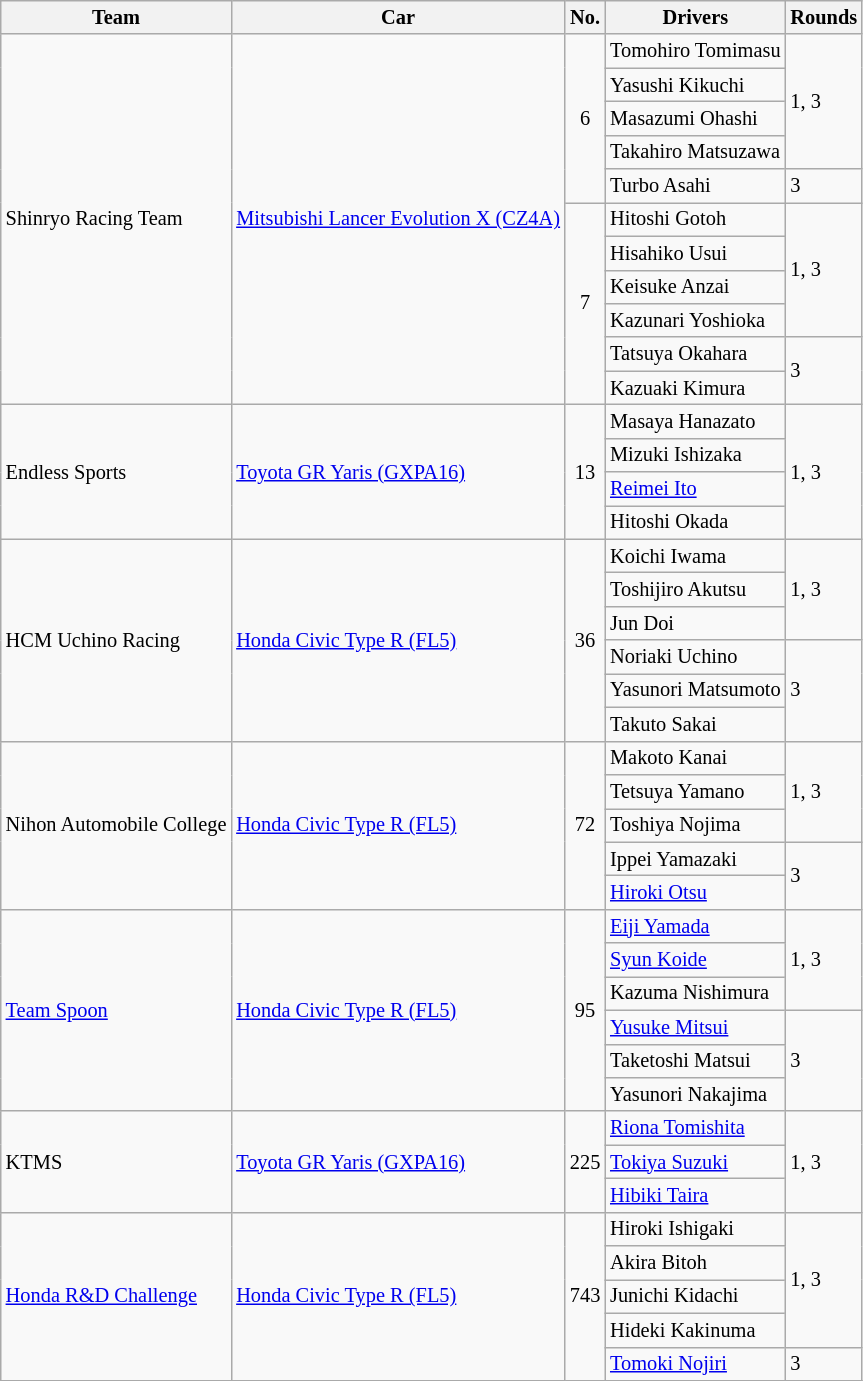<table class="wikitable" style="font-size: 85%">
<tr>
<th>Team</th>
<th>Car</th>
<th>No.</th>
<th>Drivers</th>
<th>Rounds</th>
</tr>
<tr>
<td rowspan="11"> Shinryo Racing Team</td>
<td rowspan="11"><a href='#'>Mitsubishi Lancer Evolution X (CZ4A)</a></td>
<td align="center" rowspan="5">6</td>
<td> Tomohiro Tomimasu</td>
<td rowspan="4">1, 3</td>
</tr>
<tr>
<td> Yasushi Kikuchi</td>
</tr>
<tr>
<td> Masazumi Ohashi</td>
</tr>
<tr>
<td> Takahiro Matsuzawa</td>
</tr>
<tr>
<td> Turbo Asahi</td>
<td>3</td>
</tr>
<tr>
<td align="center" rowspan="6">7</td>
<td> Hitoshi Gotoh</td>
<td rowspan="4">1, 3</td>
</tr>
<tr>
<td> Hisahiko Usui</td>
</tr>
<tr>
<td> Keisuke Anzai</td>
</tr>
<tr>
<td> Kazunari Yoshioka</td>
</tr>
<tr>
<td> Tatsuya Okahara</td>
<td rowspan="2">3</td>
</tr>
<tr>
<td> Kazuaki Kimura</td>
</tr>
<tr>
<td rowspan="4"> Endless Sports</td>
<td rowspan="4"><a href='#'>Toyota GR Yaris (GXPA16)</a></td>
<td align="center" rowspan="4">13</td>
<td> Masaya Hanazato</td>
<td rowspan="4">1, 3</td>
</tr>
<tr>
<td> Mizuki Ishizaka</td>
</tr>
<tr>
<td> <a href='#'>Reimei Ito</a></td>
</tr>
<tr>
<td> Hitoshi Okada</td>
</tr>
<tr>
<td rowspan="6"> HCM Uchino Racing</td>
<td rowspan="6"><a href='#'>Honda Civic Type R (FL5)</a></td>
<td align="center" rowspan="6">36</td>
<td> Koichi Iwama</td>
<td rowspan="3">1, 3</td>
</tr>
<tr>
<td> Toshijiro Akutsu</td>
</tr>
<tr>
<td> Jun Doi</td>
</tr>
<tr>
<td> Noriaki Uchino</td>
<td rowspan="3">3</td>
</tr>
<tr>
<td> Yasunori Matsumoto</td>
</tr>
<tr>
<td> Takuto Sakai</td>
</tr>
<tr>
<td rowspan="5"> Nihon Automobile College</td>
<td rowspan="5"><a href='#'>Honda Civic Type R (FL5)</a></td>
<td align="center" rowspan="5">72</td>
<td> Makoto Kanai</td>
<td rowspan="3">1, 3</td>
</tr>
<tr>
<td> Tetsuya Yamano</td>
</tr>
<tr>
<td> Toshiya Nojima</td>
</tr>
<tr>
<td> Ippei Yamazaki</td>
<td rowspan="2">3</td>
</tr>
<tr>
<td> <a href='#'>Hiroki Otsu</a></td>
</tr>
<tr>
<td rowspan="6"> <a href='#'>Team Spoon</a></td>
<td rowspan="6"><a href='#'>Honda Civic Type R (FL5)</a></td>
<td align="center" rowspan="6">95</td>
<td> <a href='#'>Eiji Yamada</a></td>
<td rowspan="3">1, 3</td>
</tr>
<tr>
<td> <a href='#'>Syun Koide</a></td>
</tr>
<tr>
<td> Kazuma Nishimura</td>
</tr>
<tr>
<td> <a href='#'>Yusuke Mitsui</a></td>
<td rowspan="3">3</td>
</tr>
<tr>
<td> Taketoshi Matsui</td>
</tr>
<tr>
<td> Yasunori Nakajima</td>
</tr>
<tr>
<td rowspan="3"> KTMS</td>
<td rowspan="3"><a href='#'>Toyota GR Yaris (GXPA16)</a></td>
<td align="center" rowspan="3">225</td>
<td> <a href='#'>Riona Tomishita</a></td>
<td rowspan="3">1, 3</td>
</tr>
<tr>
<td> <a href='#'>Tokiya Suzuki</a></td>
</tr>
<tr>
<td> <a href='#'>Hibiki Taira</a></td>
</tr>
<tr>
<td rowspan="5"> <a href='#'>Honda R&D Challenge</a></td>
<td rowspan="5"><a href='#'>Honda Civic Type R (FL5)</a></td>
<td align="center" rowspan="5">743</td>
<td> Hiroki Ishigaki</td>
<td rowspan="4">1, 3</td>
</tr>
<tr>
<td> Akira Bitoh</td>
</tr>
<tr>
<td> Junichi Kidachi</td>
</tr>
<tr>
<td> Hideki Kakinuma</td>
</tr>
<tr>
<td> <a href='#'>Tomoki Nojiri</a></td>
<td>3</td>
</tr>
<tr>
</tr>
</table>
